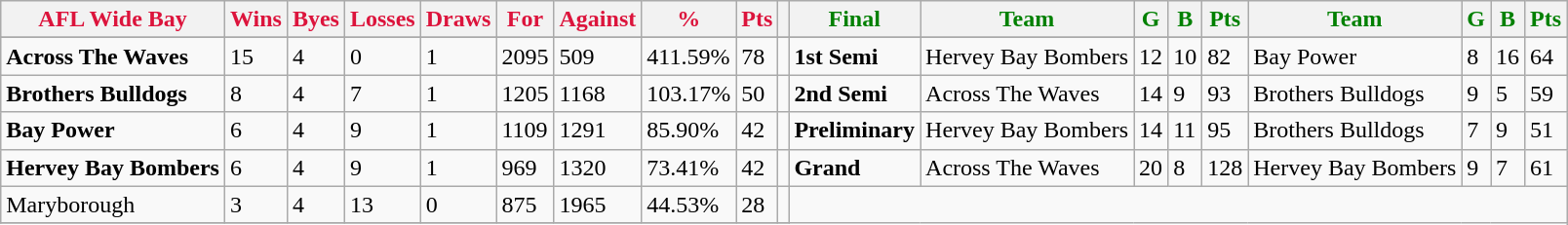<table class="wikitable">
<tr>
<th style="color:crimson">AFL Wide Bay</th>
<th style="color:crimson">Wins</th>
<th style="color:crimson">Byes</th>
<th style="color:crimson">Losses</th>
<th style="color:crimson">Draws</th>
<th style="color:crimson">For</th>
<th style="color:crimson">Against</th>
<th style="color:crimson">%</th>
<th style="color:crimson">Pts</th>
<th></th>
<th style="color:green">Final</th>
<th style="color:green">Team</th>
<th style="color:green">G</th>
<th style="color:green">B</th>
<th style="color:green">Pts</th>
<th style="color:green">Team</th>
<th style="color:green">G</th>
<th style="color:green">B</th>
<th style="color:green">Pts</th>
</tr>
<tr>
</tr>
<tr>
</tr>
<tr>
<td><strong>	Across The Waves	</strong></td>
<td>15</td>
<td>4</td>
<td>0</td>
<td>1</td>
<td>2095</td>
<td>509</td>
<td>411.59%</td>
<td>78</td>
<td></td>
<td><strong>1st Semi</strong></td>
<td>Hervey Bay Bombers</td>
<td>12</td>
<td>10</td>
<td>82</td>
<td>Bay Power</td>
<td>8</td>
<td>16</td>
<td>64</td>
</tr>
<tr>
<td><strong>	Brothers Bulldogs	</strong></td>
<td>8</td>
<td>4</td>
<td>7</td>
<td>1</td>
<td>1205</td>
<td>1168</td>
<td>103.17%</td>
<td>50</td>
<td></td>
<td><strong>2nd Semi</strong></td>
<td>Across The Waves</td>
<td>14</td>
<td>9</td>
<td>93</td>
<td>Brothers Bulldogs</td>
<td>9</td>
<td>5</td>
<td>59</td>
</tr>
<tr>
<td><strong>	Bay Power	</strong></td>
<td>6</td>
<td>4</td>
<td>9</td>
<td>1</td>
<td>1109</td>
<td>1291</td>
<td>85.90%</td>
<td>42</td>
<td></td>
<td><strong>Preliminary</strong></td>
<td>Hervey Bay Bombers</td>
<td>14</td>
<td>11</td>
<td>95</td>
<td>Brothers Bulldogs</td>
<td>7</td>
<td>9</td>
<td>51</td>
</tr>
<tr>
<td><strong>	Hervey Bay Bombers	</strong></td>
<td>6</td>
<td>4</td>
<td>9</td>
<td>1</td>
<td>969</td>
<td>1320</td>
<td>73.41%</td>
<td>42</td>
<td></td>
<td><strong>Grand</strong></td>
<td>Across The Waves</td>
<td>20</td>
<td>8</td>
<td>128</td>
<td>Hervey Bay Bombers</td>
<td>9</td>
<td>7</td>
<td>61</td>
</tr>
<tr>
<td>Maryborough</td>
<td>3</td>
<td>4</td>
<td>13</td>
<td>0</td>
<td>875</td>
<td>1965</td>
<td>44.53%</td>
<td>28</td>
<td></td>
</tr>
<tr>
</tr>
</table>
